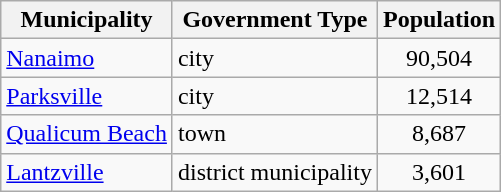<table class="wikitable">
<tr>
<th>Municipality</th>
<th>Government Type</th>
<th>Population</th>
</tr>
<tr>
<td><a href='#'>Nanaimo</a></td>
<td>city</td>
<td align=center>90,504</td>
</tr>
<tr>
<td><a href='#'>Parksville</a></td>
<td>city</td>
<td align=center>12,514</td>
</tr>
<tr>
<td><a href='#'>Qualicum Beach</a></td>
<td>town</td>
<td align=center>8,687</td>
</tr>
<tr>
<td><a href='#'>Lantzville</a></td>
<td>district municipality</td>
<td align=center>3,601</td>
</tr>
</table>
